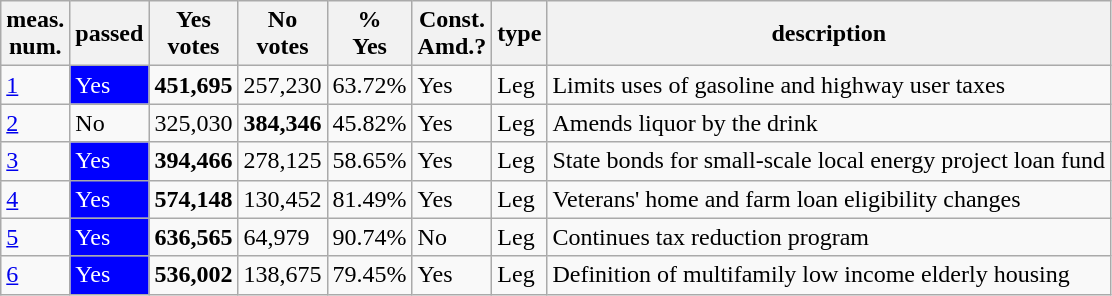<table class="wikitable sortable">
<tr>
<th>meas.<br>num.</th>
<th>passed</th>
<th>Yes<br>votes</th>
<th>No<br>votes</th>
<th>%<br>Yes</th>
<th>Const.<br>Amd.?</th>
<th>type</th>
<th>description</th>
</tr>
<tr>
<td><a href='#'>1</a></td>
<td style="background:blue;color:white">Yes</td>
<td><strong>451,695</strong></td>
<td>257,230</td>
<td>63.72%</td>
<td>Yes</td>
<td>Leg</td>
<td>Limits uses of gasoline and highway user taxes</td>
</tr>
<tr>
<td><a href='#'>2</a></td>
<td>No</td>
<td>325,030</td>
<td><strong>384,346</strong></td>
<td>45.82%</td>
<td>Yes</td>
<td>Leg</td>
<td>Amends liquor by the drink</td>
</tr>
<tr>
<td><a href='#'>3</a></td>
<td style="background:blue;color:white">Yes</td>
<td><strong>394,466</strong></td>
<td>278,125</td>
<td>58.65%</td>
<td>Yes</td>
<td>Leg</td>
<td>State bonds for small-scale local energy project loan fund</td>
</tr>
<tr>
<td><a href='#'>4</a></td>
<td style="background:blue;color:white">Yes</td>
<td><strong>574,148</strong></td>
<td>130,452</td>
<td>81.49%</td>
<td>Yes</td>
<td>Leg</td>
<td>Veterans' home and farm loan eligibility changes</td>
</tr>
<tr>
<td><a href='#'>5</a></td>
<td style="background:blue;color:white">Yes</td>
<td><strong>636,565</strong></td>
<td>64,979</td>
<td>90.74%</td>
<td>No</td>
<td>Leg</td>
<td>Continues tax reduction program</td>
</tr>
<tr>
<td><a href='#'>6</a></td>
<td style="background:blue;color:white">Yes</td>
<td><strong>536,002</strong></td>
<td>138,675</td>
<td>79.45%</td>
<td>Yes</td>
<td>Leg</td>
<td>Definition of multifamily low income elderly housing</td>
</tr>
</table>
